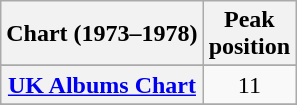<table class="wikitable sortable plainrowheaders">
<tr>
<th scope="col">Chart (1973–1978)</th>
<th scope="col">Peak<br>position</th>
</tr>
<tr>
</tr>
<tr>
</tr>
<tr>
</tr>
<tr>
</tr>
<tr>
<th scope="row"><a href='#'>UK Albums Chart</a></th>
<td align="center">11</td>
</tr>
<tr>
</tr>
<tr>
</tr>
</table>
